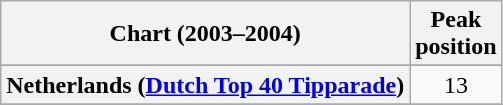<table class="wikitable sortable plainrowheaders" style="text-align:center">
<tr>
<th scope="col">Chart (2003–2004)</th>
<th scope="col">Peak<br>position</th>
</tr>
<tr>
</tr>
<tr>
</tr>
<tr>
<th scope="row">Netherlands (<a href='#'>Dutch Top 40 Tipparade</a>)</th>
<td>13</td>
</tr>
<tr>
</tr>
<tr>
</tr>
<tr>
</tr>
<tr>
</tr>
<tr>
</tr>
</table>
